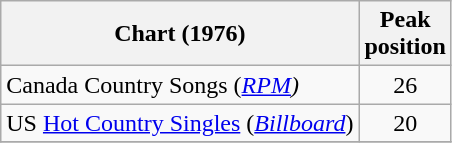<table class="wikitable sortable">
<tr>
<th align="left">Chart (1976)</th>
<th align="center">Peak<br>position</th>
</tr>
<tr>
<td align="left">Canada Country Songs (<em><a href='#'>RPM</a>)</em></td>
<td align="center">26</td>
</tr>
<tr>
<td align="left">US <a href='#'>Hot Country Singles</a> (<em><a href='#'>Billboard</a></em>)</td>
<td align="center">20</td>
</tr>
<tr>
</tr>
</table>
